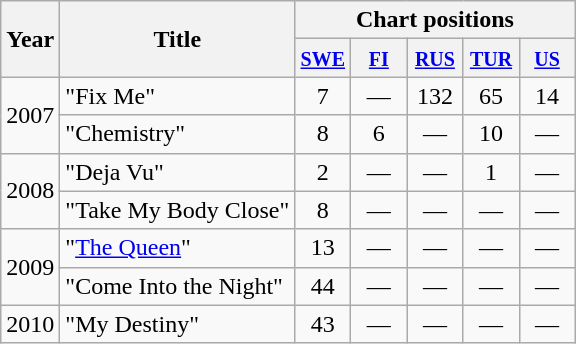<table class="wikitable">
<tr>
<th rowspan="2">Year</th>
<th rowspan="2">Title</th>
<th colspan="6">Chart positions</th>
</tr>
<tr>
<th width="30"><small><a href='#'>SWE</a></small></th>
<th width="30"><small><a href='#'>FI</a></small></th>
<th width="30"><small><a href='#'>RUS</a></small></th>
<th width="30"><small><a href='#'>TUR</a></small></th>
<th width="30"><small><a href='#'>US</a></small></th>
</tr>
<tr>
<td style="text-align:left;" rowspan="2">2007</td>
<td align="left">"Fix Me"</td>
<td style="text-align:center;">7</td>
<td style="text-align:center;">—</td>
<td style="text-align:center;">132</td>
<td style="text-align:center;">65</td>
<td style="text-align:center;">14 </td>
</tr>
<tr>
<td align="left">"Chemistry"</td>
<td style="text-align:center;">8</td>
<td style="text-align:center;">6</td>
<td style="text-align:center;">—</td>
<td style="text-align:center;">10</td>
<td style="text-align:center;">—</td>
</tr>
<tr>
<td style="text-align:left;" rowspan="2">2008</td>
<td align="left">"Deja Vu"</td>
<td style="text-align:center;">2</td>
<td style="text-align:center;">—</td>
<td style="text-align:center;">—</td>
<td style="text-align:center;">1</td>
<td style="text-align:center;">—</td>
</tr>
<tr>
<td align="left">"Take My Body Close"</td>
<td style="text-align:center;">8</td>
<td style="text-align:center;">—</td>
<td style="text-align:center;">—</td>
<td style="text-align:center;">—</td>
<td style="text-align:center;">—</td>
</tr>
<tr>
<td style="text-align:left;" rowspan="2">2009</td>
<td align="left">"<a href='#'>The Queen</a>"</td>
<td style="text-align:center;">13</td>
<td style="text-align:center;">—</td>
<td style="text-align:center;">—</td>
<td style="text-align:center;">—</td>
<td style="text-align:center;">—</td>
</tr>
<tr>
<td align="left">"Come Into the Night"</td>
<td style="text-align:center;">44</td>
<td style="text-align:center;">—</td>
<td style="text-align:center;">—</td>
<td style="text-align:center;">—</td>
<td style="text-align:center;">—</td>
</tr>
<tr>
<td style="text-align:left;">2010</td>
<td align="left">"My Destiny"</td>
<td style="text-align:center;">43</td>
<td style="text-align:center;">—</td>
<td style="text-align:center;">—</td>
<td style="text-align:center;">—</td>
<td style="text-align:center;">—</td>
</tr>
</table>
